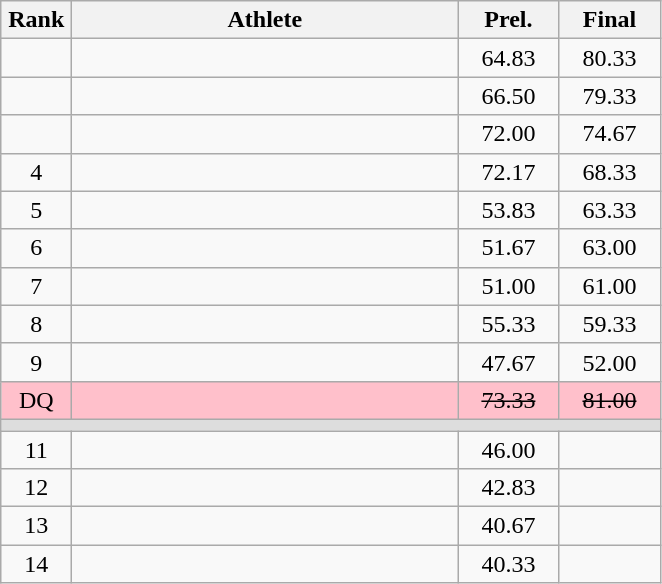<table class=wikitable style="text-align:center">
<tr>
<th width=40>Rank</th>
<th width=250>Athlete</th>
<th width=60>Prel.</th>
<th width=60>Final</th>
</tr>
<tr>
<td></td>
<td align=left></td>
<td>64.83</td>
<td>80.33</td>
</tr>
<tr>
<td></td>
<td align=left></td>
<td>66.50</td>
<td>79.33</td>
</tr>
<tr>
<td></td>
<td align=left></td>
<td>72.00</td>
<td>74.67</td>
</tr>
<tr>
<td>4</td>
<td align=left></td>
<td>72.17</td>
<td>68.33</td>
</tr>
<tr>
<td>5</td>
<td align=left></td>
<td>53.83</td>
<td>63.33</td>
</tr>
<tr>
<td>6</td>
<td align=left></td>
<td>51.67</td>
<td>63.00</td>
</tr>
<tr>
<td>7</td>
<td align=left></td>
<td>51.00</td>
<td>61.00</td>
</tr>
<tr>
<td>8</td>
<td align=left></td>
<td>55.33</td>
<td>59.33</td>
</tr>
<tr>
<td>9</td>
<td align=left></td>
<td>47.67</td>
<td>52.00</td>
</tr>
<tr bgcolor=pink>
<td>DQ</td>
<td align=left></td>
<td><s>73.33</s></td>
<td><s>81.00</s></td>
</tr>
<tr bgcolor=#DDDDDD>
<td colspan=4></td>
</tr>
<tr>
<td>11</td>
<td align=left></td>
<td>46.00</td>
<td></td>
</tr>
<tr>
<td>12</td>
<td align=left></td>
<td>42.83</td>
<td></td>
</tr>
<tr>
<td>13</td>
<td align=left></td>
<td>40.67</td>
<td></td>
</tr>
<tr>
<td>14</td>
<td align=left></td>
<td>40.33</td>
<td></td>
</tr>
</table>
